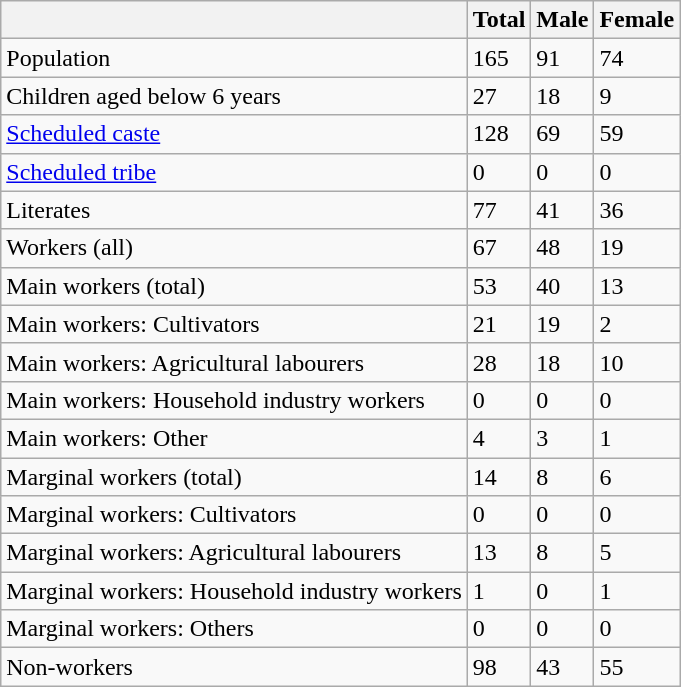<table class="wikitable sortable">
<tr>
<th></th>
<th>Total</th>
<th>Male</th>
<th>Female</th>
</tr>
<tr>
<td>Population</td>
<td>165</td>
<td>91</td>
<td>74</td>
</tr>
<tr>
<td>Children aged below 6 years</td>
<td>27</td>
<td>18</td>
<td>9</td>
</tr>
<tr>
<td><a href='#'>Scheduled caste</a></td>
<td>128</td>
<td>69</td>
<td>59</td>
</tr>
<tr>
<td><a href='#'>Scheduled tribe</a></td>
<td>0</td>
<td>0</td>
<td>0</td>
</tr>
<tr>
<td>Literates</td>
<td>77</td>
<td>41</td>
<td>36</td>
</tr>
<tr>
<td>Workers (all)</td>
<td>67</td>
<td>48</td>
<td>19</td>
</tr>
<tr>
<td>Main workers (total)</td>
<td>53</td>
<td>40</td>
<td>13</td>
</tr>
<tr>
<td>Main workers: Cultivators</td>
<td>21</td>
<td>19</td>
<td>2</td>
</tr>
<tr>
<td>Main workers: Agricultural labourers</td>
<td>28</td>
<td>18</td>
<td>10</td>
</tr>
<tr>
<td>Main workers: Household industry workers</td>
<td>0</td>
<td>0</td>
<td>0</td>
</tr>
<tr>
<td>Main workers: Other</td>
<td>4</td>
<td>3</td>
<td>1</td>
</tr>
<tr>
<td>Marginal workers (total)</td>
<td>14</td>
<td>8</td>
<td>6</td>
</tr>
<tr>
<td>Marginal workers: Cultivators</td>
<td>0</td>
<td>0</td>
<td>0</td>
</tr>
<tr>
<td>Marginal workers: Agricultural labourers</td>
<td>13</td>
<td>8</td>
<td>5</td>
</tr>
<tr>
<td>Marginal workers: Household industry workers</td>
<td>1</td>
<td>0</td>
<td>1</td>
</tr>
<tr>
<td>Marginal workers: Others</td>
<td>0</td>
<td>0</td>
<td>0</td>
</tr>
<tr>
<td>Non-workers</td>
<td>98</td>
<td>43</td>
<td>55</td>
</tr>
</table>
